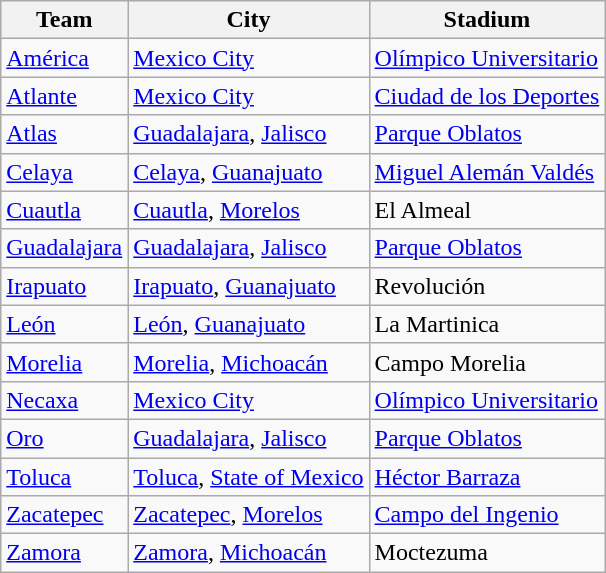<table class="wikitable" class="toccolours sortable">
<tr>
<th>Team</th>
<th>City</th>
<th>Stadium</th>
</tr>
<tr>
<td><a href='#'>América</a></td>
<td><a href='#'>Mexico City</a></td>
<td><a href='#'>Olímpico Universitario</a></td>
</tr>
<tr>
<td><a href='#'>Atlante</a></td>
<td><a href='#'>Mexico City</a></td>
<td><a href='#'>Ciudad de los Deportes</a></td>
</tr>
<tr>
<td><a href='#'>Atlas</a></td>
<td><a href='#'>Guadalajara</a>, <a href='#'>Jalisco</a></td>
<td><a href='#'>Parque Oblatos</a></td>
</tr>
<tr>
<td><a href='#'>Celaya</a></td>
<td><a href='#'>Celaya</a>, <a href='#'>Guanajuato</a></td>
<td><a href='#'>Miguel Alemán Valdés</a></td>
</tr>
<tr>
<td><a href='#'>Cuautla</a></td>
<td><a href='#'>Cuautla</a>, <a href='#'>Morelos</a></td>
<td>El Almeal</td>
</tr>
<tr>
<td><a href='#'>Guadalajara</a></td>
<td><a href='#'>Guadalajara</a>, <a href='#'>Jalisco</a></td>
<td><a href='#'>Parque Oblatos</a></td>
</tr>
<tr>
<td><a href='#'>Irapuato</a></td>
<td><a href='#'>Irapuato</a>, <a href='#'>Guanajuato</a></td>
<td>Revolución</td>
</tr>
<tr>
<td><a href='#'>León</a></td>
<td><a href='#'>León</a>, <a href='#'>Guanajuato</a></td>
<td>La Martinica</td>
</tr>
<tr>
<td><a href='#'>Morelia</a></td>
<td><a href='#'>Morelia</a>, <a href='#'>Michoacán</a></td>
<td>Campo Morelia</td>
</tr>
<tr>
<td><a href='#'>Necaxa</a></td>
<td><a href='#'>Mexico City</a></td>
<td><a href='#'>Olímpico Universitario</a></td>
</tr>
<tr>
<td><a href='#'>Oro</a></td>
<td><a href='#'>Guadalajara</a>, <a href='#'>Jalisco</a></td>
<td><a href='#'>Parque Oblatos</a></td>
</tr>
<tr>
<td><a href='#'>Toluca</a></td>
<td><a href='#'>Toluca</a>, <a href='#'>State of Mexico</a></td>
<td><a href='#'>Héctor Barraza</a></td>
</tr>
<tr>
<td><a href='#'>Zacatepec</a></td>
<td><a href='#'>Zacatepec</a>, <a href='#'>Morelos</a></td>
<td><a href='#'>Campo del Ingenio</a></td>
</tr>
<tr>
<td><a href='#'>Zamora</a></td>
<td><a href='#'>Zamora</a>, <a href='#'>Michoacán</a></td>
<td>Moctezuma</td>
</tr>
</table>
